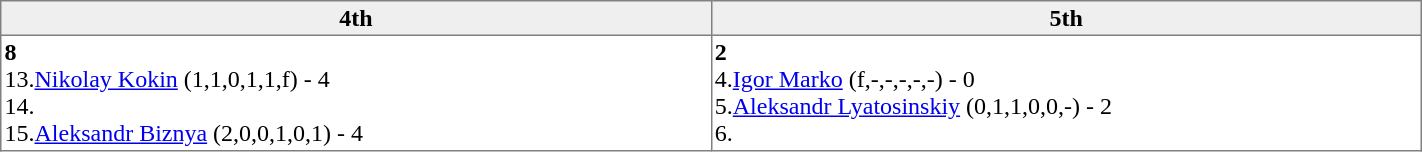<table border=1 cellpadding=2 cellspacing=0 width=75% style="border-collapse:collapse"3333сп/и>
<tr align=left style="background:#efefef;">
<th width=15% align=center>4th</th>
<th width=15% align=center>5th</th>
</tr>
<tr align=left>
<td valign=top align=left><strong> 8</strong><br>13.<a href='#'>Nikolay Kokin</a> (1,1,0,1,1,f) - 4<br>14. <br>15.<a href='#'>Aleksandr Biznya</a> (2,0,0,1,0,1) - 4</td>
<td valign=top align=left><strong> 2</strong><br>4.<a href='#'>Igor Marko</a> (f,-,-,-,-,-) - 0<br>5.<a href='#'>Aleksandr Lyatosinskiy</a> (0,1,1,0,0,-) - 2<br>6.</td>
</tr>
</table>
